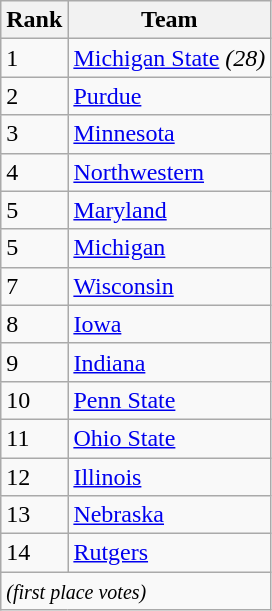<table class="wikitable">
<tr>
<th>Rank</th>
<th>Team</th>
</tr>
<tr>
<td>1</td>
<td><a href='#'>Michigan State</a> <em>(28)</em></td>
</tr>
<tr>
<td>2</td>
<td><a href='#'>Purdue</a></td>
</tr>
<tr>
<td>3</td>
<td><a href='#'>Minnesota</a></td>
</tr>
<tr>
<td>4</td>
<td><a href='#'>Northwestern</a></td>
</tr>
<tr>
<td>5</td>
<td><a href='#'>Maryland</a></td>
</tr>
<tr>
<td>5</td>
<td><a href='#'>Michigan</a></td>
</tr>
<tr>
<td>7</td>
<td><a href='#'>Wisconsin</a></td>
</tr>
<tr>
<td>8</td>
<td><a href='#'>Iowa</a></td>
</tr>
<tr>
<td>9</td>
<td><a href='#'>Indiana</a></td>
</tr>
<tr>
<td>10</td>
<td><a href='#'>Penn State</a></td>
</tr>
<tr>
<td>11</td>
<td><a href='#'>Ohio State</a></td>
</tr>
<tr>
<td>12</td>
<td><a href='#'>Illinois</a></td>
</tr>
<tr>
<td>13</td>
<td><a href='#'>Nebraska</a></td>
</tr>
<tr>
<td>14</td>
<td><a href='#'>Rutgers</a></td>
</tr>
<tr>
<td colspan="3" valign="middle"><small><em>(first place votes)</em></small></td>
</tr>
</table>
